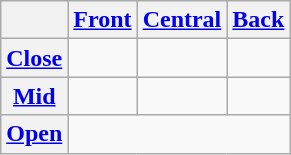<table class="wikitable" style="text-align:center;">
<tr>
<th></th>
<th><a href='#'>Front</a></th>
<th><a href='#'>Central</a></th>
<th><a href='#'>Back</a></th>
</tr>
<tr>
<th><a href='#'>Close</a></th>
<td></td>
<td></td>
<td></td>
</tr>
<tr>
<th><a href='#'>Mid</a></th>
<td></td>
<td></td>
<td></td>
</tr>
<tr>
<th><a href='#'>Open</a></th>
<td colspan="3"></td>
</tr>
</table>
